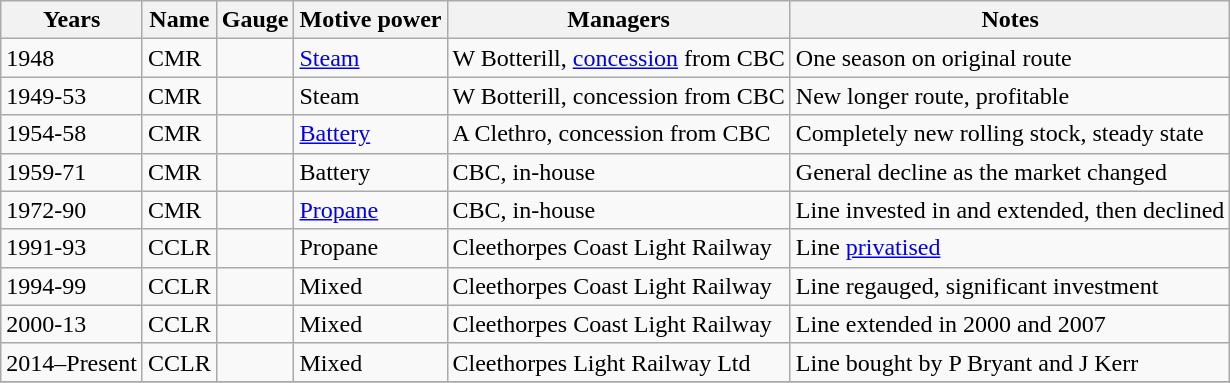<table class="wikitable">
<tr>
<th>Years</th>
<th>Name</th>
<th>Gauge</th>
<th>Motive power</th>
<th>Managers</th>
<th>Notes</th>
</tr>
<tr>
<td>1948</td>
<td>CMR</td>
<td></td>
<td><a href='#'>Steam</a></td>
<td>W Botterill, <a href='#'>concession</a> from CBC</td>
<td>One season on original route</td>
</tr>
<tr>
<td>1949-53</td>
<td>CMR</td>
<td></td>
<td>Steam</td>
<td>W Botterill, concession from CBC</td>
<td>New longer route, profitable</td>
</tr>
<tr>
<td>1954-58</td>
<td>CMR</td>
<td></td>
<td><a href='#'>Battery</a></td>
<td>A Clethro, concession from CBC</td>
<td>Completely new rolling stock, steady state</td>
</tr>
<tr>
<td>1959-71</td>
<td>CMR</td>
<td></td>
<td>Battery</td>
<td>CBC, in-house</td>
<td>General decline as the market changed</td>
</tr>
<tr>
<td>1972-90</td>
<td>CMR</td>
<td></td>
<td><a href='#'>Propane</a></td>
<td>CBC, in-house</td>
<td>Line invested in and extended, then declined</td>
</tr>
<tr>
<td>1991-93</td>
<td>CCLR</td>
<td></td>
<td>Propane</td>
<td>Cleethorpes Coast Light Railway</td>
<td>Line <a href='#'>privatised</a></td>
</tr>
<tr>
<td>1994-99</td>
<td>CCLR</td>
<td></td>
<td>Mixed</td>
<td>Cleethorpes Coast Light Railway</td>
<td>Line regauged, significant investment</td>
</tr>
<tr>
<td>2000-13</td>
<td>CCLR</td>
<td></td>
<td>Mixed</td>
<td>Cleethorpes Coast Light Railway</td>
<td>Line extended in 2000 and 2007</td>
</tr>
<tr>
<td>2014–Present</td>
<td>CCLR</td>
<td></td>
<td>Mixed</td>
<td>Cleethorpes Light Railway Ltd</td>
<td>Line bought by P Bryant and J Kerr</td>
</tr>
<tr>
</tr>
</table>
